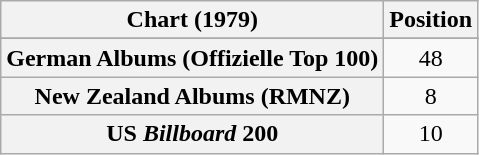<table class="wikitable sortable plainrowheaders" style="text-align:center">
<tr>
<th scope="col">Chart (1979)</th>
<th scope="col">Position</th>
</tr>
<tr>
</tr>
<tr>
<th scope="row">German Albums (Offizielle Top 100)</th>
<td>48</td>
</tr>
<tr>
<th scope="row">New Zealand Albums (RMNZ)</th>
<td>8</td>
</tr>
<tr>
<th scope="row">US <em>Billboard</em> 200</th>
<td>10</td>
</tr>
</table>
